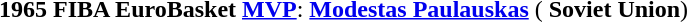<table width=95%>
<tr align=center>
<td><strong>1965 FIBA EuroBasket <a href='#'>MVP</a></strong>: <strong><a href='#'>Modestas Paulauskas</a></strong> (  <strong>Soviet Union</strong>)</td>
</tr>
</table>
